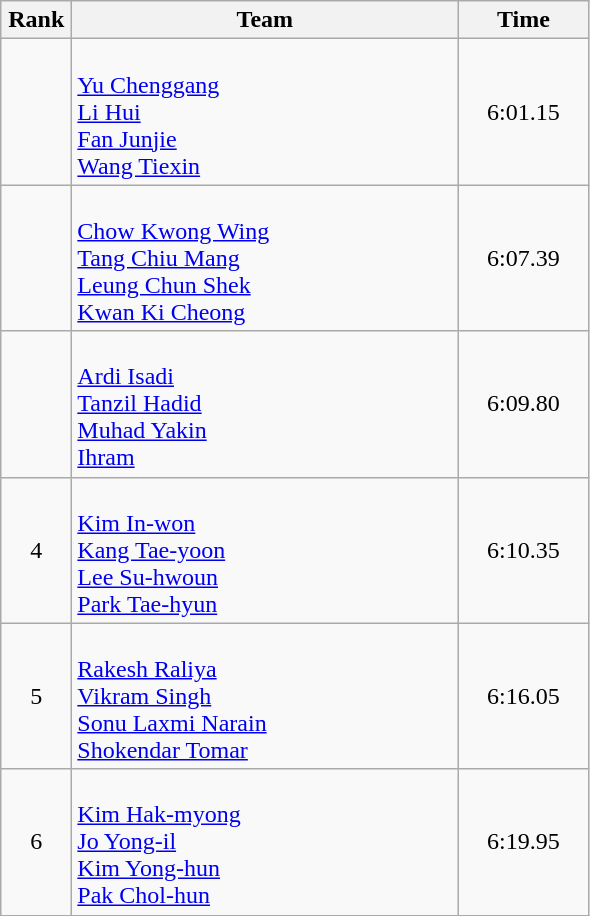<table class=wikitable style="text-align:center">
<tr>
<th width=40>Rank</th>
<th width=250>Team</th>
<th width=80>Time</th>
</tr>
<tr>
<td></td>
<td align=left><br><a href='#'>Yu Chenggang</a><br><a href='#'>Li Hui</a><br><a href='#'>Fan Junjie</a><br><a href='#'>Wang Tiexin</a></td>
<td>6:01.15</td>
</tr>
<tr>
<td></td>
<td align=left><br><a href='#'>Chow Kwong Wing</a><br><a href='#'>Tang Chiu Mang</a><br><a href='#'>Leung Chun Shek</a><br><a href='#'>Kwan Ki Cheong</a></td>
<td>6:07.39</td>
</tr>
<tr>
<td></td>
<td align=left><br><a href='#'>Ardi Isadi</a><br><a href='#'>Tanzil Hadid</a><br><a href='#'>Muhad Yakin</a><br><a href='#'>Ihram</a></td>
<td>6:09.80</td>
</tr>
<tr>
<td>4</td>
<td align=left><br><a href='#'>Kim In-won</a><br><a href='#'>Kang Tae-yoon</a><br><a href='#'>Lee Su-hwoun</a><br><a href='#'>Park Tae-hyun</a></td>
<td>6:10.35</td>
</tr>
<tr>
<td>5</td>
<td align=left><br><a href='#'>Rakesh Raliya</a><br><a href='#'>Vikram Singh</a><br><a href='#'>Sonu Laxmi Narain</a><br><a href='#'>Shokendar Tomar</a></td>
<td>6:16.05</td>
</tr>
<tr>
<td>6</td>
<td align=left><br><a href='#'>Kim Hak-myong</a><br><a href='#'>Jo Yong-il</a><br><a href='#'>Kim Yong-hun</a><br><a href='#'>Pak Chol-hun</a></td>
<td>6:19.95</td>
</tr>
</table>
